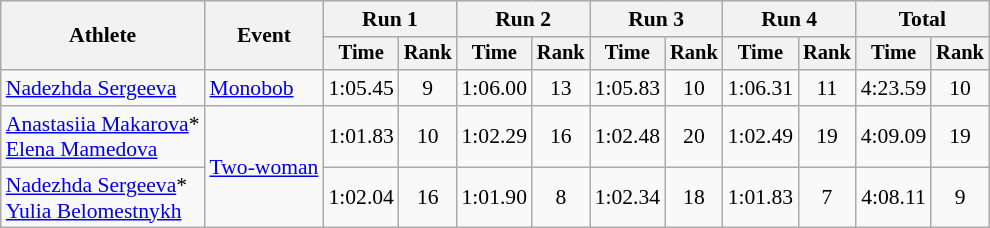<table class=wikitable style="text-align:center; font-size:90%">
<tr>
<th rowspan=2>Athlete</th>
<th rowspan=2>Event</th>
<th colspan=2>Run 1</th>
<th colspan=2>Run 2</th>
<th colspan=2>Run 3</th>
<th colspan=2>Run 4</th>
<th colspan=2>Total</th>
</tr>
<tr style="font-size:95%">
<th>Time</th>
<th>Rank</th>
<th>Time</th>
<th>Rank</th>
<th>Time</th>
<th>Rank</th>
<th>Time</th>
<th>Rank</th>
<th>Time</th>
<th>Rank</th>
</tr>
<tr>
<td align=left><a href='#'>Nadezhda Sergeeva</a></td>
<td align=left><a href='#'>Monobob</a></td>
<td>1:05.45</td>
<td>9</td>
<td>1:06.00</td>
<td>13</td>
<td>1:05.83</td>
<td>10</td>
<td>1:06.31</td>
<td>11</td>
<td>4:23.59</td>
<td>10</td>
</tr>
<tr>
<td align=left><a href='#'>Anastasiia Makarova</a>*<br><a href='#'>Elena Mamedova</a></td>
<td align=left rowspan=2><a href='#'>Two-woman</a></td>
<td>1:01.83</td>
<td>10</td>
<td>1:02.29</td>
<td>16</td>
<td>1:02.48</td>
<td>20</td>
<td>1:02.49</td>
<td>19</td>
<td>4:09.09</td>
<td>19</td>
</tr>
<tr>
<td align=left><a href='#'>Nadezhda Sergeeva</a>*<br><a href='#'>Yulia Belomestnykh</a></td>
<td>1:02.04</td>
<td>16</td>
<td>1:01.90</td>
<td>8</td>
<td>1:02.34</td>
<td>18</td>
<td>1:01.83</td>
<td>7</td>
<td>4:08.11</td>
<td>9</td>
</tr>
</table>
